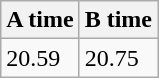<table class="wikitable" border="1" align="upright">
<tr>
<th>A time</th>
<th>B time</th>
</tr>
<tr>
<td>20.59</td>
<td>20.75</td>
</tr>
</table>
